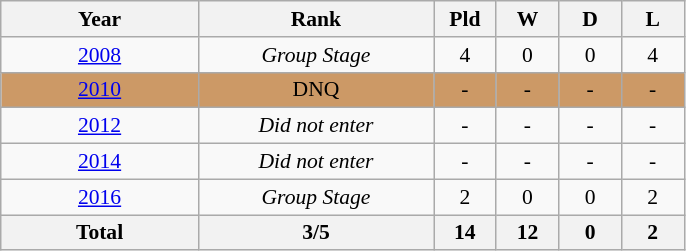<table class="wikitable" style="text-align: center;font-size:90%;">
<tr>
<th width=125>Year</th>
<th width=150>Rank</th>
<th width=35>Pld</th>
<th width=35>W</th>
<th width=35>D</th>
<th width=35>L</th>
</tr>
<tr>
<td> <a href='#'>2008</a></td>
<td><em>Group Stage</em></td>
<td>4</td>
<td>0</td>
<td>0</td>
<td>4</td>
</tr>
<tr bgcolor="#cc9966">
<td> <a href='#'>2010</a></td>
<td>DNQ</td>
<td>-</td>
<td>-</td>
<td>-</td>
<td>-</td>
</tr>
<tr>
<td> <a href='#'>2012</a></td>
<td><em>Did not enter</em></td>
<td>-</td>
<td>-</td>
<td>-</td>
<td>-</td>
</tr>
<tr>
<td> <a href='#'>2014</a></td>
<td><em>Did not enter</em></td>
<td>-</td>
<td>-</td>
<td>-</td>
<td>-</td>
</tr>
<tr>
<td> <a href='#'>2016</a></td>
<td><em>Group Stage</em></td>
<td>2</td>
<td>0</td>
<td>0</td>
<td>2</td>
</tr>
<tr>
<th>Total</th>
<th>3/5</th>
<th>14</th>
<th>12</th>
<th>0</th>
<th>2</th>
</tr>
</table>
